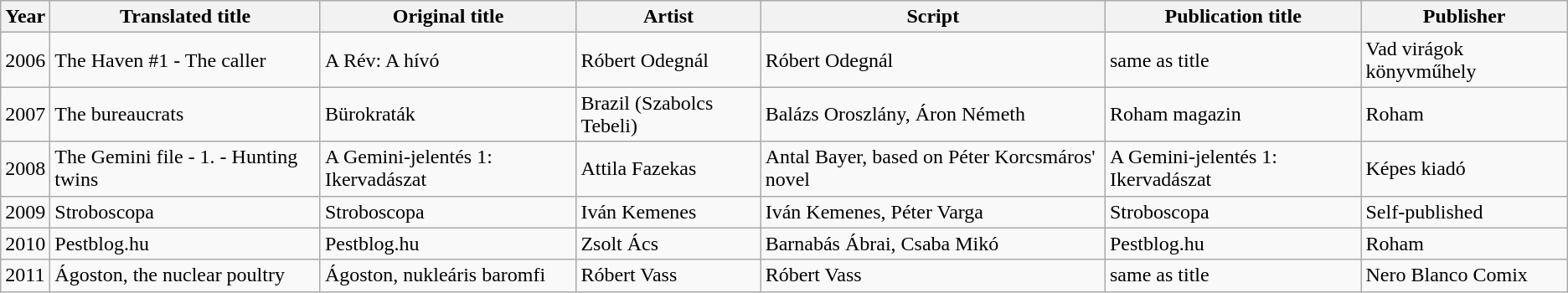<table | class="wikitable">
<tr valign="top">
<th><strong>Year</strong></th>
<th><strong>Translated title</strong></th>
<th><strong>Original title</strong></th>
<th><strong>Artist</strong></th>
<th><strong>Script</strong></th>
<th><strong>Publication title</strong></th>
<th><strong>Publisher</strong></th>
</tr>
<tr>
<td>2006</td>
<td>The Haven #1 - The caller</td>
<td>A Rév: A hívó</td>
<td>Róbert Odegnál</td>
<td>Róbert Odegnál</td>
<td>same as title</td>
<td>Vad virágok könyvműhely</td>
</tr>
<tr>
<td>2007</td>
<td>The bureaucrats</td>
<td>Bürokraták</td>
<td>Brazil (Szabolcs Tebeli)</td>
<td>Balázs Oroszlány, Áron Németh</td>
<td>Roham magazin</td>
<td>Roham</td>
</tr>
<tr>
<td>2008</td>
<td>The Gemini file - 1. - Hunting twins</td>
<td>A Gemini-jelentés 1: Ikervadászat</td>
<td>Attila Fazekas</td>
<td>Antal Bayer, based on Péter Korcsmáros' novel</td>
<td>A Gemini-jelentés 1: Ikervadászat</td>
<td>Képes kiadó</td>
</tr>
<tr>
<td>2009</td>
<td>Stroboscopa</td>
<td>Stroboscopa</td>
<td>Iván Kemenes</td>
<td>Iván Kemenes, Péter Varga</td>
<td>Stroboscopa</td>
<td>Self-published</td>
</tr>
<tr>
<td>2010</td>
<td>Pestblog.hu</td>
<td>Pestblog.hu</td>
<td>Zsolt Ács</td>
<td>Barnabás Ábrai, Csaba Mikó</td>
<td>Pestblog.hu</td>
<td>Roham</td>
</tr>
<tr>
<td>2011</td>
<td>Ágoston, the nuclear poultry</td>
<td>Ágoston, nukleáris baromfi</td>
<td>Róbert Vass</td>
<td>Róbert Vass</td>
<td>same as title</td>
<td>Nero Blanco Comix</td>
</tr>
</table>
